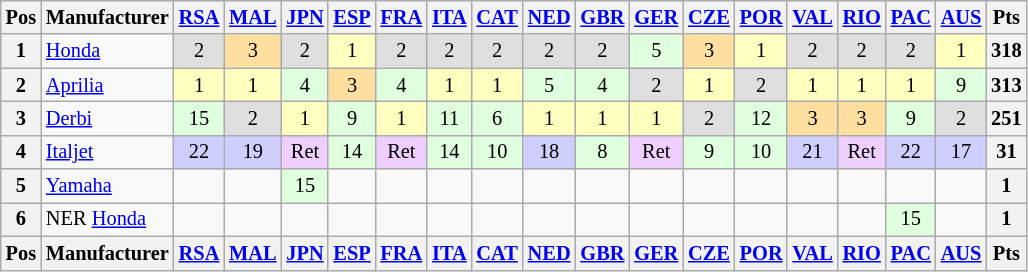<table class="wikitable" style="font-size: 85%; text-align:center">
<tr valign="top">
<th valign="middle">Pos</th>
<th valign="middle">Manufacturer</th>
<th><a href='#'>RSA</a><br></th>
<th><a href='#'>MAL</a><br></th>
<th><a href='#'>JPN</a><br></th>
<th><a href='#'>ESP</a><br></th>
<th><a href='#'>FRA</a><br></th>
<th><a href='#'>ITA</a><br></th>
<th><a href='#'>CAT</a><br></th>
<th><a href='#'>NED</a><br></th>
<th><a href='#'>GBR</a><br></th>
<th><a href='#'>GER</a><br></th>
<th><a href='#'>CZE</a><br></th>
<th><a href='#'>POR</a><br></th>
<th><a href='#'>VAL</a><br></th>
<th><a href='#'>RIO</a><br></th>
<th><a href='#'>PAC</a><br></th>
<th><a href='#'>AUS</a><br></th>
<th valign="middle">Pts</th>
</tr>
<tr>
<th>1</th>
<td align="left"> <a href='#'>Honda</a></td>
<td style="background:#dfdfdf;">2</td>
<td style="background:#ffdf9f;">3</td>
<td style="background:#dfdfdf;">2</td>
<td style="background:#ffffbf;">1</td>
<td style="background:#dfdfdf;">2</td>
<td style="background:#dfdfdf;">2</td>
<td style="background:#dfdfdf;">2</td>
<td style="background:#dfdfdf;">2</td>
<td style="background:#dfdfdf;">2</td>
<td style="background:#dfffdf;">5</td>
<td style="background:#ffdf9f;">3</td>
<td style="background:#ffffbf;">1</td>
<td style="background:#dfdfdf;">2</td>
<td style="background:#dfdfdf;">2</td>
<td style="background:#dfdfdf;">2</td>
<td style="background:#ffffbf;">1</td>
<th>318</th>
</tr>
<tr>
<th>2</th>
<td align="left"> <a href='#'>Aprilia</a></td>
<td style="background:#ffffbf;">1</td>
<td style="background:#ffffbf;">1</td>
<td style="background:#dfffdf;">4</td>
<td style="background:#ffdf9f;">3</td>
<td style="background:#dfffdf;">4</td>
<td style="background:#ffffbf;">1</td>
<td style="background:#ffffbf;">1</td>
<td style="background:#dfffdf;">5</td>
<td style="background:#dfffdf;">4</td>
<td style="background:#dfdfdf;">2</td>
<td style="background:#ffffbf;">1</td>
<td style="background:#dfdfdf;">2</td>
<td style="background:#ffffbf;">1</td>
<td style="background:#ffffbf;">1</td>
<td style="background:#ffffbf;">1</td>
<td style="background:#dfffdf;">9</td>
<th>313</th>
</tr>
<tr>
<th>3</th>
<td align="left"> <a href='#'>Derbi</a></td>
<td style="background:#dfffdf;">15</td>
<td style="background:#dfdfdf;">2</td>
<td style="background:#ffffbf;">1</td>
<td style="background:#dfffdf;">9</td>
<td style="background:#ffffbf;">1</td>
<td style="background:#dfffdf;">11</td>
<td style="background:#dfffdf;">6</td>
<td style="background:#ffffbf;">1</td>
<td style="background:#ffffbf;">1</td>
<td style="background:#ffffbf;">1</td>
<td style="background:#dfdfdf;">2</td>
<td style="background:#dfffdf;">12</td>
<td style="background:#ffdf9f;">3</td>
<td style="background:#ffdf9f;">3</td>
<td style="background:#dfffdf;">9</td>
<td style="background:#dfdfdf;">2</td>
<th>251</th>
</tr>
<tr>
<th>4</th>
<td align="left"> <a href='#'>Italjet</a></td>
<td style="background:#cfcfff;">22</td>
<td style="background:#cfcfff;">19</td>
<td style="background:#efcfff;">Ret</td>
<td style="background:#dfffdf;">14</td>
<td style="background:#efcfff;">Ret</td>
<td style="background:#dfffdf;">14</td>
<td style="background:#dfffdf;">10</td>
<td style="background:#cfcfff;">18</td>
<td style="background:#dfffdf;">8</td>
<td style="background:#efcfff;">Ret</td>
<td style="background:#dfffdf;">9</td>
<td style="background:#dfffdf;">10</td>
<td style="background:#cfcfff;">21</td>
<td style="background:#efcfff;">Ret</td>
<td style="background:#cfcfff;">22</td>
<td style="background:#cfcfff;">17</td>
<th>31</th>
</tr>
<tr>
<th>5</th>
<td align="left"> <a href='#'>Yamaha</a></td>
<td></td>
<td></td>
<td style="background:#dfffdf;">15</td>
<td></td>
<td></td>
<td></td>
<td></td>
<td></td>
<td></td>
<td></td>
<td></td>
<td></td>
<td></td>
<td></td>
<td></td>
<td></td>
<th>1</th>
</tr>
<tr>
<th>6</th>
<td align="left"> NER <a href='#'>Honda</a></td>
<td></td>
<td></td>
<td></td>
<td></td>
<td></td>
<td></td>
<td></td>
<td></td>
<td></td>
<td></td>
<td></td>
<td></td>
<td></td>
<td></td>
<td style="background:#dfffdf;">15</td>
<td></td>
<th>1</th>
</tr>
<tr valign="top">
<th valign="middle">Pos</th>
<th valign="middle">Manufacturer</th>
<th><a href='#'>RSA</a><br></th>
<th><a href='#'>MAL</a><br></th>
<th><a href='#'>JPN</a><br></th>
<th><a href='#'>ESP</a><br></th>
<th><a href='#'>FRA</a><br></th>
<th><a href='#'>ITA</a><br></th>
<th><a href='#'>CAT</a><br></th>
<th><a href='#'>NED</a><br></th>
<th><a href='#'>GBR</a><br></th>
<th><a href='#'>GER</a><br></th>
<th><a href='#'>CZE</a><br></th>
<th><a href='#'>POR</a><br></th>
<th><a href='#'>VAL</a><br></th>
<th><a href='#'>RIO</a><br></th>
<th><a href='#'>PAC</a><br></th>
<th><a href='#'>AUS</a><br></th>
<th valign="middle">Pts</th>
</tr>
</table>
